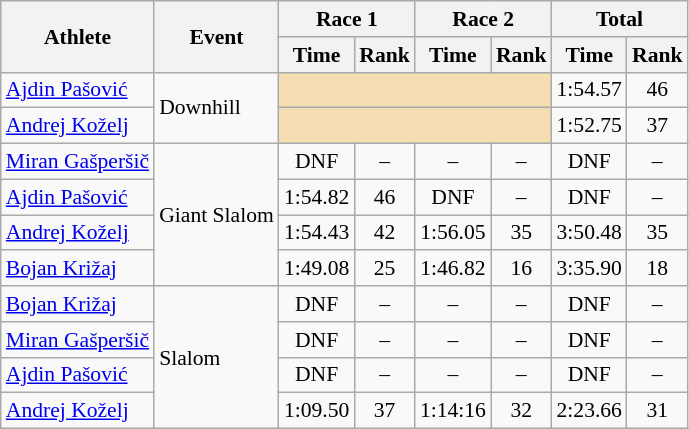<table class="wikitable" style="font-size:90%">
<tr>
<th rowspan="2">Athlete</th>
<th rowspan="2">Event</th>
<th colspan="2">Race 1</th>
<th colspan="2">Race 2</th>
<th colspan="2">Total</th>
</tr>
<tr>
<th>Time</th>
<th>Rank</th>
<th>Time</th>
<th>Rank</th>
<th>Time</th>
<th>Rank</th>
</tr>
<tr>
<td><a href='#'>Ajdin Pašović</a></td>
<td rowspan="2">Downhill</td>
<td colspan="4" bgcolor="wheat"></td>
<td align="center">1:54.57</td>
<td align="center">46</td>
</tr>
<tr>
<td><a href='#'>Andrej Koželj</a></td>
<td colspan="4" bgcolor="wheat"></td>
<td align="center">1:52.75</td>
<td align="center">37</td>
</tr>
<tr>
<td><a href='#'>Miran Gašperšič</a></td>
<td rowspan="4">Giant Slalom</td>
<td align="center">DNF</td>
<td align="center">–</td>
<td align="center">–</td>
<td align="center">–</td>
<td align="center">DNF</td>
<td align="center">–</td>
</tr>
<tr>
<td><a href='#'>Ajdin Pašović</a></td>
<td align="center">1:54.82</td>
<td align="center">46</td>
<td align="center">DNF</td>
<td align="center">–</td>
<td align="center">DNF</td>
<td align="center">–</td>
</tr>
<tr>
<td><a href='#'>Andrej Koželj</a></td>
<td align="center">1:54.43</td>
<td align="center">42</td>
<td align="center">1:56.05</td>
<td align="center">35</td>
<td align="center">3:50.48</td>
<td align="center">35</td>
</tr>
<tr>
<td><a href='#'>Bojan Križaj</a></td>
<td align="center">1:49.08</td>
<td align="center">25</td>
<td align="center">1:46.82</td>
<td align="center">16</td>
<td align="center">3:35.90</td>
<td align="center">18</td>
</tr>
<tr>
<td><a href='#'>Bojan Križaj</a></td>
<td rowspan="4">Slalom</td>
<td align="center">DNF</td>
<td align="center">–</td>
<td align="center">–</td>
<td align="center">–</td>
<td align="center">DNF</td>
<td align="center">–</td>
</tr>
<tr>
<td><a href='#'>Miran Gašperšič</a></td>
<td align="center">DNF</td>
<td align="center">–</td>
<td align="center">–</td>
<td align="center">–</td>
<td align="center">DNF</td>
<td align="center">–</td>
</tr>
<tr>
<td><a href='#'>Ajdin Pašović</a></td>
<td align="center">DNF</td>
<td align="center">–</td>
<td align="center">–</td>
<td align="center">–</td>
<td align="center">DNF</td>
<td align="center">–</td>
</tr>
<tr>
<td><a href='#'>Andrej Koželj</a></td>
<td align="center">1:09.50</td>
<td align="center">37</td>
<td align="center">1:14:16</td>
<td align="center">32</td>
<td align="center">2:23.66</td>
<td align="center">31</td>
</tr>
</table>
